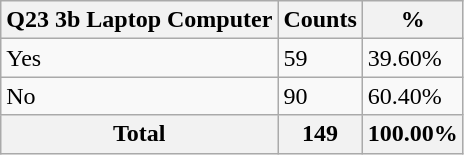<table class="wikitable sortable">
<tr>
<th>Q23 3b Laptop Computer</th>
<th>Counts</th>
<th>%</th>
</tr>
<tr>
<td>Yes</td>
<td>59</td>
<td>39.60%</td>
</tr>
<tr>
<td>No</td>
<td>90</td>
<td>60.40%</td>
</tr>
<tr>
<th>Total</th>
<th>149</th>
<th>100.00%</th>
</tr>
</table>
